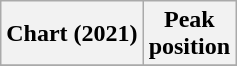<table class="wikitable sortable plainrowheaders" style="text-align:center">
<tr>
<th scope="col">Chart (2021)</th>
<th scope="col">Peak<br>position</th>
</tr>
<tr>
</tr>
</table>
